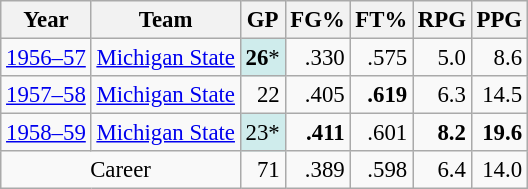<table class="wikitable sortable" style="font-size:95%; text-align:right;">
<tr>
<th>Year</th>
<th>Team</th>
<th>GP</th>
<th>FG%</th>
<th>FT%</th>
<th>RPG</th>
<th>PPG</th>
</tr>
<tr>
<td style="text-align:left;"><a href='#'>1956–57</a></td>
<td style="text-align:left;"><a href='#'>Michigan State</a></td>
<td style="background:#CFECEC;"><strong>26</strong>*</td>
<td>.330</td>
<td>.575</td>
<td>5.0</td>
<td>8.6</td>
</tr>
<tr>
<td style="text-align:left;"><a href='#'>1957–58</a></td>
<td style="text-align:left;"><a href='#'>Michigan State</a></td>
<td>22</td>
<td>.405</td>
<td><strong>.619</strong></td>
<td>6.3</td>
<td>14.5</td>
</tr>
<tr>
<td style="text-align:left;"><a href='#'>1958–59</a></td>
<td style="text-align:left;"><a href='#'>Michigan State</a></td>
<td style="background:#CFECEC;">23*</td>
<td><strong>.411</strong></td>
<td>.601</td>
<td><strong>8.2</strong></td>
<td><strong>19.6</strong></td>
</tr>
<tr>
<td colspan="2" style="text-align:center;">Career</td>
<td>71</td>
<td>.389</td>
<td>.598</td>
<td>6.4</td>
<td>14.0</td>
</tr>
</table>
